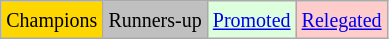<table class="wikitable">
<tr>
<td bgcolor=gold><small>Champions</small></td>
<td bgcolor=silver><small>Runners-up</small></td>
<td bgcolor="#DDFFDD"><small><a href='#'>Promoted</a></small></td>
<td bgcolor="#FFCCCC"><small><a href='#'>Relegated</a></small></td>
</tr>
</table>
